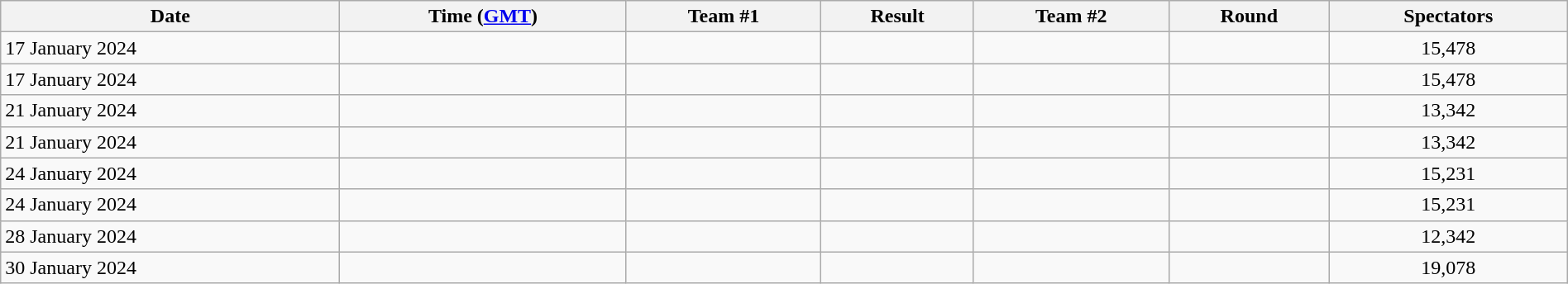<table class="wikitable"  style="text-align:left; width:100%;">
<tr>
<th>Date</th>
<th>Time (<a href='#'>GMT</a>)</th>
<th>Team #1</th>
<th>Result</th>
<th>Team #2</th>
<th>Round</th>
<th>Spectators</th>
</tr>
<tr>
<td>17 January 2024</td>
<td></td>
<td></td>
<td style="text-align:center;"></td>
<td></td>
<td></td>
<td style="text-align:center;">15,478</td>
</tr>
<tr>
<td>17 January 2024</td>
<td></td>
<td></td>
<td style="text-align:center;"></td>
<td></td>
<td></td>
<td style="text-align:center;">15,478</td>
</tr>
<tr>
<td>21 January 2024</td>
<td></td>
<td></td>
<td style="text-align:center;"></td>
<td></td>
<td></td>
<td style="text-align:center;">13,342</td>
</tr>
<tr>
<td>21 January 2024</td>
<td></td>
<td></td>
<td style="text-align:center;"></td>
<td></td>
<td></td>
<td style="text-align:center;">13,342</td>
</tr>
<tr>
<td>24 January 2024</td>
<td></td>
<td></td>
<td style="text-align:center;"></td>
<td></td>
<td></td>
<td style="text-align:center;">15,231</td>
</tr>
<tr>
<td>24 January 2024</td>
<td></td>
<td></td>
<td style="text-align:center;"></td>
<td></td>
<td></td>
<td style="text-align:center;">15,231</td>
</tr>
<tr>
<td>28 January 2024</td>
<td></td>
<td></td>
<td style="text-align:center;"></td>
<td></td>
<td></td>
<td style="text-align:center;">12,342</td>
</tr>
<tr>
<td>30 January 2024</td>
<td></td>
<td></td>
<td style="text-align:center;"></td>
<td></td>
<td></td>
<td style="text-align:center;">19,078</td>
</tr>
</table>
